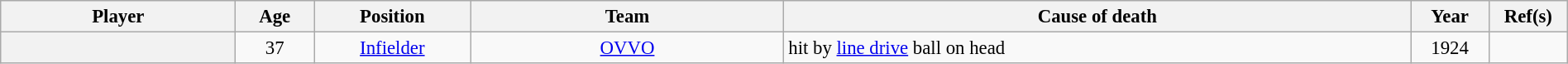<table class="wikitable sortable plainrowheaders" style="width: 100%; font-size:95%; text-align:center;">
<tr>
<th scope="col" style="width: 15%;">Player</th>
<th scope="col" style="width: 5%;">Age</th>
<th scope="col" style="width: 10%;">Position</th>
<th scope="col" style="width: 20%;">Team</th>
<th scope="col" style="width: 40%;">Cause of death</th>
<th scope="col" style="width: 5%;">Year</th>
<th scope="col" class=unsortable style="width: 5%;">Ref(s)</th>
</tr>
<tr>
<th scope="row" style="text-align:center"></th>
<td>37</td>
<td><a href='#'>Infielder</a></td>
<td><a href='#'>OVVO</a></td>
<td align=left>hit by <a href='#'>line drive</a> ball on head</td>
<td>1924</td>
<td></td>
</tr>
</table>
